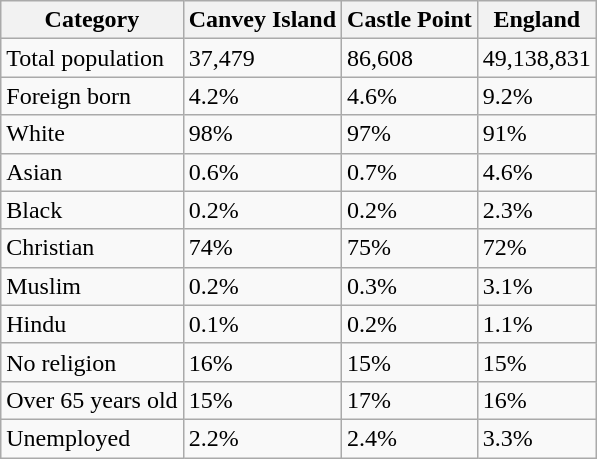<table class="wikitable">
<tr>
<th>Category</th>
<th>Canvey Island</th>
<th>Castle Point</th>
<th>England</th>
</tr>
<tr>
<td>Total population</td>
<td>37,479</td>
<td>86,608</td>
<td>49,138,831</td>
</tr>
<tr>
<td>Foreign born</td>
<td>4.2%</td>
<td>4.6%</td>
<td>9.2%</td>
</tr>
<tr>
<td>White</td>
<td>98%</td>
<td>97%</td>
<td>91%</td>
</tr>
<tr>
<td>Asian</td>
<td>0.6%</td>
<td>0.7%</td>
<td>4.6%</td>
</tr>
<tr>
<td>Black</td>
<td>0.2%</td>
<td>0.2%</td>
<td>2.3%</td>
</tr>
<tr>
<td>Christian</td>
<td>74%</td>
<td>75%</td>
<td>72%</td>
</tr>
<tr>
<td>Muslim</td>
<td>0.2%</td>
<td>0.3%</td>
<td>3.1%</td>
</tr>
<tr>
<td>Hindu</td>
<td>0.1%</td>
<td>0.2%</td>
<td>1.1%</td>
</tr>
<tr>
<td>No religion</td>
<td>16%</td>
<td>15%</td>
<td>15%</td>
</tr>
<tr>
<td>Over 65 years old</td>
<td>15%</td>
<td>17%</td>
<td>16%</td>
</tr>
<tr>
<td>Unemployed</td>
<td>2.2%</td>
<td>2.4%</td>
<td>3.3%</td>
</tr>
</table>
